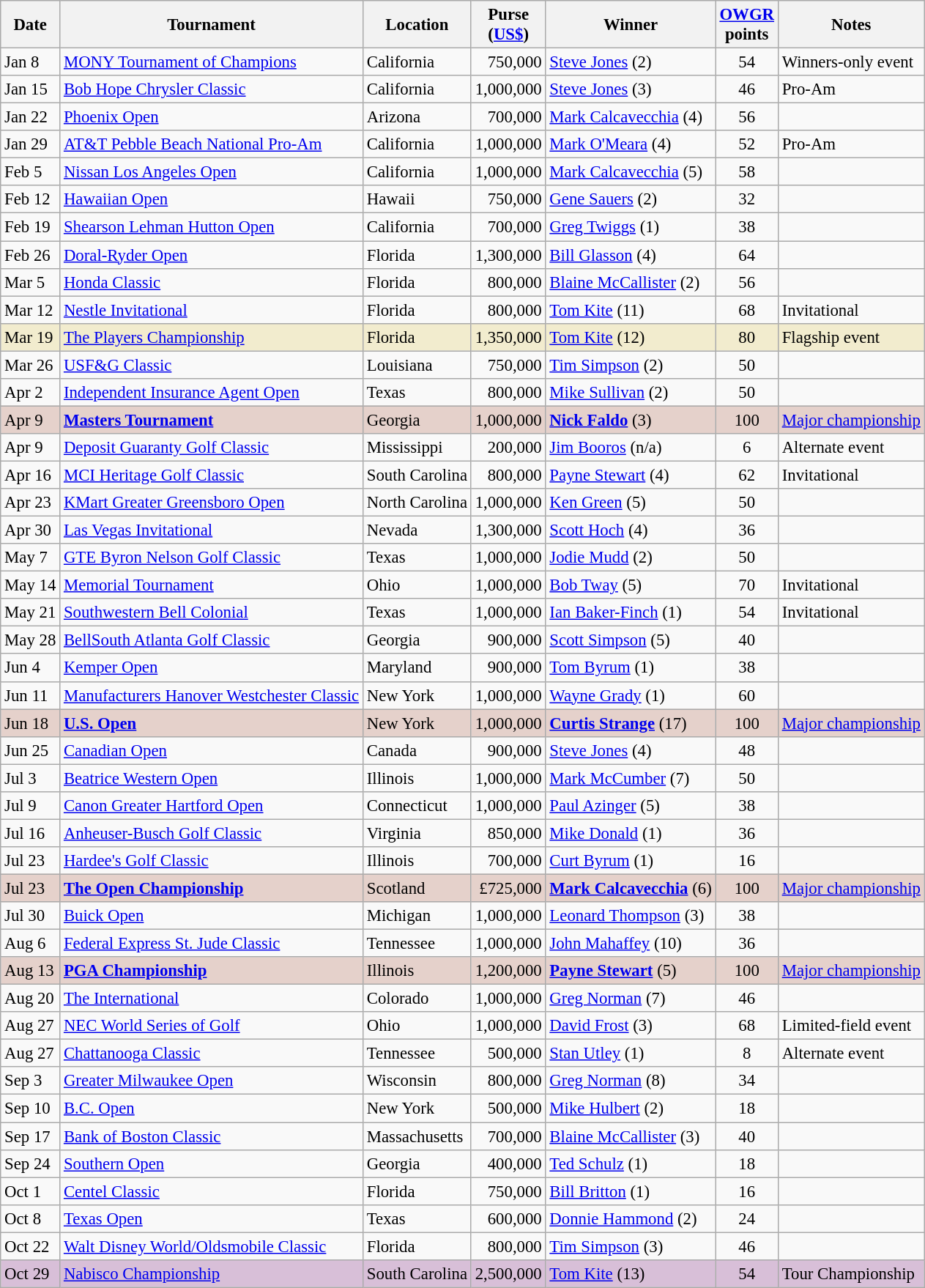<table class="wikitable" style="font-size:95%">
<tr>
<th>Date</th>
<th>Tournament</th>
<th>Location</th>
<th>Purse<br>(<a href='#'>US$</a>)</th>
<th>Winner</th>
<th><a href='#'>OWGR</a><br>points</th>
<th>Notes</th>
</tr>
<tr>
<td>Jan 8</td>
<td><a href='#'>MONY Tournament of Champions</a></td>
<td>California</td>
<td align=right>750,000</td>
<td> <a href='#'>Steve Jones</a> (2)</td>
<td align=center>54</td>
<td>Winners-only event</td>
</tr>
<tr>
<td>Jan 15</td>
<td><a href='#'>Bob Hope Chrysler Classic</a></td>
<td>California</td>
<td align=right>1,000,000</td>
<td> <a href='#'>Steve Jones</a> (3)</td>
<td align=center>46</td>
<td>Pro-Am</td>
</tr>
<tr>
<td>Jan 22</td>
<td><a href='#'>Phoenix Open</a></td>
<td>Arizona</td>
<td align=right>700,000</td>
<td> <a href='#'>Mark Calcavecchia</a> (4)</td>
<td align=center>56</td>
<td></td>
</tr>
<tr>
<td>Jan 29</td>
<td><a href='#'>AT&T Pebble Beach National Pro-Am</a></td>
<td>California</td>
<td align=right>1,000,000</td>
<td> <a href='#'>Mark O'Meara</a> (4)</td>
<td align=center>52</td>
<td>Pro-Am</td>
</tr>
<tr>
<td>Feb 5</td>
<td><a href='#'>Nissan Los Angeles Open</a></td>
<td>California</td>
<td align=right>1,000,000</td>
<td> <a href='#'>Mark Calcavecchia</a> (5)</td>
<td align=center>58</td>
<td></td>
</tr>
<tr>
<td>Feb 12</td>
<td><a href='#'>Hawaiian Open</a></td>
<td>Hawaii</td>
<td align=right>750,000</td>
<td> <a href='#'>Gene Sauers</a> (2)</td>
<td align=center>32</td>
<td></td>
</tr>
<tr>
<td>Feb 19</td>
<td><a href='#'>Shearson Lehman Hutton Open</a></td>
<td>California</td>
<td align=right>700,000</td>
<td> <a href='#'>Greg Twiggs</a> (1)</td>
<td align=center>38</td>
<td></td>
</tr>
<tr>
<td>Feb 26</td>
<td><a href='#'>Doral-Ryder Open</a></td>
<td>Florida</td>
<td align=right>1,300,000</td>
<td> <a href='#'>Bill Glasson</a> (4)</td>
<td align=center>64</td>
<td></td>
</tr>
<tr>
<td>Mar 5</td>
<td><a href='#'>Honda Classic</a></td>
<td>Florida</td>
<td align=right>800,000</td>
<td> <a href='#'>Blaine McCallister</a> (2)</td>
<td align=center>56</td>
<td></td>
</tr>
<tr>
<td>Mar 12</td>
<td><a href='#'>Nestle Invitational</a></td>
<td>Florida</td>
<td align=right>800,000</td>
<td> <a href='#'>Tom Kite</a> (11)</td>
<td align=center>68</td>
<td>Invitational</td>
</tr>
<tr style="background:#f2ecce;">
<td>Mar 19</td>
<td><a href='#'>The Players Championship</a></td>
<td>Florida</td>
<td align=right>1,350,000</td>
<td> <a href='#'>Tom Kite</a> (12)</td>
<td align=center>80</td>
<td>Flagship event</td>
</tr>
<tr>
<td>Mar 26</td>
<td><a href='#'>USF&G Classic</a></td>
<td>Louisiana</td>
<td align=right>750,000</td>
<td> <a href='#'>Tim Simpson</a> (2)</td>
<td align=center>50</td>
<td></td>
</tr>
<tr>
<td>Apr 2</td>
<td><a href='#'>Independent Insurance Agent Open</a></td>
<td>Texas</td>
<td align=right>800,000</td>
<td> <a href='#'>Mike Sullivan</a> (2)</td>
<td align=center>50</td>
<td></td>
</tr>
<tr style="background:#e5d1cb;">
<td>Apr 9</td>
<td><strong><a href='#'>Masters Tournament</a></strong></td>
<td>Georgia</td>
<td align=right>1,000,000</td>
<td> <strong><a href='#'>Nick Faldo</a></strong> (3)</td>
<td align=center>100</td>
<td><a href='#'>Major championship</a></td>
</tr>
<tr>
<td>Apr 9</td>
<td><a href='#'>Deposit Guaranty Golf Classic</a></td>
<td>Mississippi</td>
<td align=right>200,000</td>
<td> <a href='#'>Jim Booros</a> (n/a)</td>
<td align=center>6</td>
<td>Alternate event</td>
</tr>
<tr>
<td>Apr 16</td>
<td><a href='#'>MCI Heritage Golf Classic</a></td>
<td>South Carolina</td>
<td align=right>800,000</td>
<td> <a href='#'>Payne Stewart</a> (4)</td>
<td align=center>62</td>
<td>Invitational</td>
</tr>
<tr>
<td>Apr 23</td>
<td><a href='#'>KMart Greater Greensboro Open</a></td>
<td>North Carolina</td>
<td align=right>1,000,000</td>
<td> <a href='#'>Ken Green</a> (5)</td>
<td align=center>50</td>
<td></td>
</tr>
<tr>
<td>Apr 30</td>
<td><a href='#'>Las Vegas Invitational</a></td>
<td>Nevada</td>
<td align=right>1,300,000</td>
<td> <a href='#'>Scott Hoch</a> (4)</td>
<td align=center>36</td>
<td></td>
</tr>
<tr>
<td>May 7</td>
<td><a href='#'>GTE Byron Nelson Golf Classic</a></td>
<td>Texas</td>
<td align=right>1,000,000</td>
<td> <a href='#'>Jodie Mudd</a> (2)</td>
<td align=center>50</td>
<td></td>
</tr>
<tr>
<td>May 14</td>
<td><a href='#'>Memorial Tournament</a></td>
<td>Ohio</td>
<td align=right>1,000,000</td>
<td> <a href='#'>Bob Tway</a> (5)</td>
<td align=center>70</td>
<td>Invitational</td>
</tr>
<tr>
<td>May 21</td>
<td><a href='#'>Southwestern Bell Colonial</a></td>
<td>Texas</td>
<td align=right>1,000,000</td>
<td> <a href='#'>Ian Baker-Finch</a> (1)</td>
<td align=center>54</td>
<td>Invitational</td>
</tr>
<tr>
<td>May 28</td>
<td><a href='#'>BellSouth Atlanta Golf Classic</a></td>
<td>Georgia</td>
<td align=right>900,000</td>
<td> <a href='#'>Scott Simpson</a> (5)</td>
<td align=center>40</td>
<td></td>
</tr>
<tr>
<td>Jun 4</td>
<td><a href='#'>Kemper Open</a></td>
<td>Maryland</td>
<td align=right>900,000</td>
<td> <a href='#'>Tom Byrum</a> (1)</td>
<td align=center>38</td>
<td></td>
</tr>
<tr>
<td>Jun 11</td>
<td><a href='#'>Manufacturers Hanover Westchester Classic</a></td>
<td>New York</td>
<td align=right>1,000,000</td>
<td> <a href='#'>Wayne Grady</a> (1)</td>
<td align=center>60</td>
<td></td>
</tr>
<tr style="background:#e5d1cb;">
<td>Jun 18</td>
<td><strong><a href='#'>U.S. Open</a></strong></td>
<td>New York</td>
<td align=right>1,000,000</td>
<td> <strong><a href='#'>Curtis Strange</a></strong> (17)</td>
<td align=center>100</td>
<td><a href='#'>Major championship</a></td>
</tr>
<tr>
<td>Jun 25</td>
<td><a href='#'>Canadian Open</a></td>
<td>Canada</td>
<td align=right>900,000</td>
<td> <a href='#'>Steve Jones</a> (4)</td>
<td align=center>48</td>
<td></td>
</tr>
<tr>
<td>Jul 3</td>
<td><a href='#'>Beatrice Western Open</a></td>
<td>Illinois</td>
<td align=right>1,000,000</td>
<td> <a href='#'>Mark McCumber</a> (7)</td>
<td align=center>50</td>
<td></td>
</tr>
<tr>
<td>Jul 9</td>
<td><a href='#'>Canon Greater Hartford Open</a></td>
<td>Connecticut</td>
<td align=right>1,000,000</td>
<td> <a href='#'>Paul Azinger</a> (5)</td>
<td align=center>38</td>
<td></td>
</tr>
<tr>
<td>Jul 16</td>
<td><a href='#'>Anheuser-Busch Golf Classic</a></td>
<td>Virginia</td>
<td align=right>850,000</td>
<td> <a href='#'>Mike Donald</a> (1)</td>
<td align=center>36</td>
<td></td>
</tr>
<tr>
<td>Jul 23</td>
<td><a href='#'>Hardee's Golf Classic</a></td>
<td>Illinois</td>
<td align=right>700,000</td>
<td> <a href='#'>Curt Byrum</a> (1)</td>
<td align=center>16</td>
<td></td>
</tr>
<tr style="background:#e5d1cb;">
<td>Jul 23</td>
<td><strong><a href='#'>The Open Championship</a></strong></td>
<td>Scotland</td>
<td align=right>£725,000</td>
<td> <strong><a href='#'>Mark Calcavecchia</a></strong> (6)</td>
<td align=center>100</td>
<td><a href='#'>Major championship</a></td>
</tr>
<tr>
<td>Jul 30</td>
<td><a href='#'>Buick Open</a></td>
<td>Michigan</td>
<td align=right>1,000,000</td>
<td> <a href='#'>Leonard Thompson</a> (3)</td>
<td align=center>38</td>
<td></td>
</tr>
<tr>
<td>Aug 6</td>
<td><a href='#'>Federal Express St. Jude Classic</a></td>
<td>Tennessee</td>
<td align=right>1,000,000</td>
<td> <a href='#'>John Mahaffey</a> (10)</td>
<td align=center>36</td>
<td></td>
</tr>
<tr style="background:#e5d1cb;">
<td>Aug 13</td>
<td><strong><a href='#'>PGA Championship</a></strong></td>
<td>Illinois</td>
<td align=right>1,200,000</td>
<td> <strong><a href='#'>Payne Stewart</a></strong> (5)</td>
<td align=center>100</td>
<td><a href='#'>Major championship</a></td>
</tr>
<tr>
<td>Aug 20</td>
<td><a href='#'>The International</a></td>
<td>Colorado</td>
<td align=right>1,000,000</td>
<td> <a href='#'>Greg Norman</a> (7)</td>
<td align=center>46</td>
<td></td>
</tr>
<tr>
<td>Aug 27</td>
<td><a href='#'>NEC World Series of Golf</a></td>
<td>Ohio</td>
<td align=right>1,000,000</td>
<td> <a href='#'>David Frost</a> (3)</td>
<td align=center>68</td>
<td>Limited-field event</td>
</tr>
<tr>
<td>Aug 27</td>
<td><a href='#'>Chattanooga Classic</a></td>
<td>Tennessee</td>
<td align=right>500,000</td>
<td> <a href='#'>Stan Utley</a> (1)</td>
<td align=center>8</td>
<td>Alternate event</td>
</tr>
<tr>
<td>Sep 3</td>
<td><a href='#'>Greater Milwaukee Open</a></td>
<td>Wisconsin</td>
<td align=right>800,000</td>
<td> <a href='#'>Greg Norman</a> (8)</td>
<td align=center>34</td>
<td></td>
</tr>
<tr>
<td>Sep 10</td>
<td><a href='#'>B.C. Open</a></td>
<td>New York</td>
<td align=right>500,000</td>
<td> <a href='#'>Mike Hulbert</a> (2)</td>
<td align=center>18</td>
<td></td>
</tr>
<tr>
<td>Sep 17</td>
<td><a href='#'>Bank of Boston Classic</a></td>
<td>Massachusetts</td>
<td align=right>700,000</td>
<td> <a href='#'>Blaine McCallister</a> (3)</td>
<td align=center>40</td>
<td></td>
</tr>
<tr>
<td>Sep 24</td>
<td><a href='#'>Southern Open</a></td>
<td>Georgia</td>
<td align=right>400,000</td>
<td> <a href='#'>Ted Schulz</a> (1)</td>
<td align=center>18</td>
<td></td>
</tr>
<tr>
<td>Oct 1</td>
<td><a href='#'>Centel Classic</a></td>
<td>Florida</td>
<td align=right>750,000</td>
<td> <a href='#'>Bill Britton</a> (1)</td>
<td align=center>16</td>
<td></td>
</tr>
<tr>
<td>Oct 8</td>
<td><a href='#'>Texas Open</a></td>
<td>Texas</td>
<td align=right>600,000</td>
<td> <a href='#'>Donnie Hammond</a> (2)</td>
<td align=center>24</td>
<td></td>
</tr>
<tr>
<td>Oct 22</td>
<td><a href='#'>Walt Disney World/Oldsmobile Classic</a></td>
<td>Florida</td>
<td align=right>800,000</td>
<td> <a href='#'>Tim Simpson</a> (3)</td>
<td align=center>46</td>
<td></td>
</tr>
<tr style="background:thistle;">
<td>Oct 29</td>
<td><a href='#'>Nabisco Championship</a></td>
<td>South Carolina</td>
<td align=right>2,500,000</td>
<td> <a href='#'>Tom Kite</a> (13)</td>
<td align=center>54</td>
<td>Tour Championship</td>
</tr>
</table>
